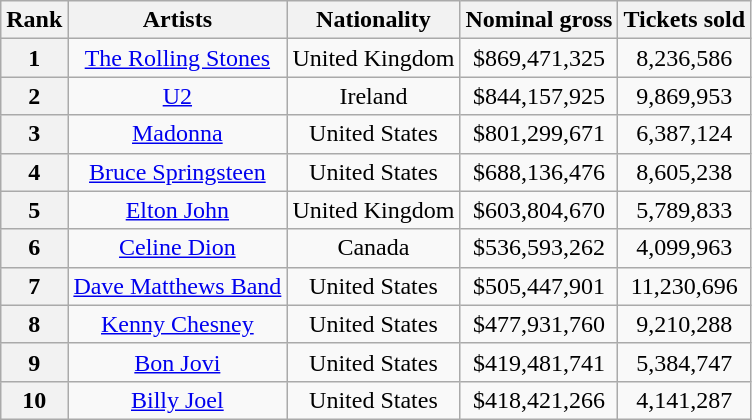<table class="wikitable sortable plainrowheaders" style="text-align:center;">
<tr>
<th class="unsortable">Rank</th>
<th>Artists</th>
<th>Nationality</th>
<th>Nominal gross</th>
<th>Tickets sold</th>
</tr>
<tr>
<th>1</th>
<td><a href='#'>The Rolling Stones</a></td>
<td>United Kingdom</td>
<td>$869,471,325</td>
<td>8,236,586</td>
</tr>
<tr>
<th>2</th>
<td><a href='#'>U2</a></td>
<td>Ireland</td>
<td>$844,157,925</td>
<td>9,869,953</td>
</tr>
<tr>
<th>3</th>
<td><a href='#'>Madonna</a></td>
<td>United States</td>
<td>$801,299,671</td>
<td>6,387,124</td>
</tr>
<tr>
<th>4</th>
<td><a href='#'>Bruce Springsteen</a></td>
<td>United States</td>
<td>$688,136,476</td>
<td>8,605,238</td>
</tr>
<tr>
<th>5</th>
<td><a href='#'>Elton John</a></td>
<td>United Kingdom</td>
<td>$603,804,670</td>
<td>5,789,833</td>
</tr>
<tr>
<th>6</th>
<td><a href='#'>Celine Dion</a></td>
<td>Canada</td>
<td>$536,593,262</td>
<td>4,099,963</td>
</tr>
<tr>
<th>7</th>
<td><a href='#'>Dave Matthews Band</a></td>
<td>United States</td>
<td>$505,447,901</td>
<td>11,230,696</td>
</tr>
<tr>
<th>8</th>
<td><a href='#'>Kenny Chesney</a></td>
<td>United States</td>
<td>$477,931,760</td>
<td>9,210,288</td>
</tr>
<tr>
<th>9</th>
<td><a href='#'>Bon Jovi</a></td>
<td>United States</td>
<td>$419,481,741</td>
<td>5,384,747</td>
</tr>
<tr>
<th>10</th>
<td><a href='#'>Billy Joel</a></td>
<td>United States</td>
<td>$418,421,266</td>
<td>4,141,287</td>
</tr>
</table>
